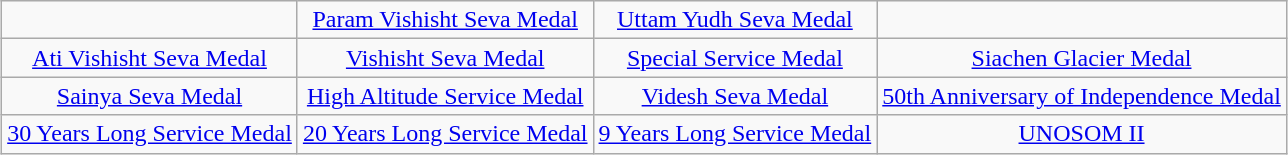<table class="wikitable" style="margin:1em auto; text-align:center;">
<tr>
<td></td>
<td><a href='#'>Param Vishisht Seva Medal</a></td>
<td><a href='#'>Uttam Yudh Seva Medal</a></td>
<td></td>
</tr>
<tr>
<td><a href='#'>Ati Vishisht Seva Medal</a></td>
<td><a href='#'>Vishisht Seva Medal</a></td>
<td><a href='#'>Special Service Medal</a></td>
<td><a href='#'>Siachen Glacier Medal</a></td>
</tr>
<tr>
<td><a href='#'>Sainya Seva Medal</a></td>
<td><a href='#'>High Altitude Service Medal</a></td>
<td><a href='#'>Videsh Seva Medal</a></td>
<td><a href='#'>50th Anniversary of Independence Medal</a></td>
</tr>
<tr>
<td><a href='#'>30 Years Long Service Medal</a></td>
<td><a href='#'>20 Years Long Service Medal</a></td>
<td><a href='#'>9 Years Long Service Medal</a></td>
<td><a href='#'>UNOSOM II</a></td>
</tr>
</table>
